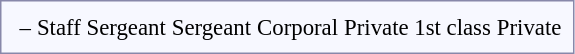<table style="border:1px solid #8888aa; background-color:#f7f8ff; padding:5px; font-size:95%; margin: 0px 12px 12px 0px;">
<tr style="text-align:center;">
<td colspan=7></td>
<td colspan=2>–</td>
<td colspan=2>Staff Sergeant</td>
<td colspan=6>Sergeant</td>
<td colspan=6>Corporal</td>
<td colspan=4>Private 1st class</td>
<td colspan=10>Private</td>
</tr>
</table>
